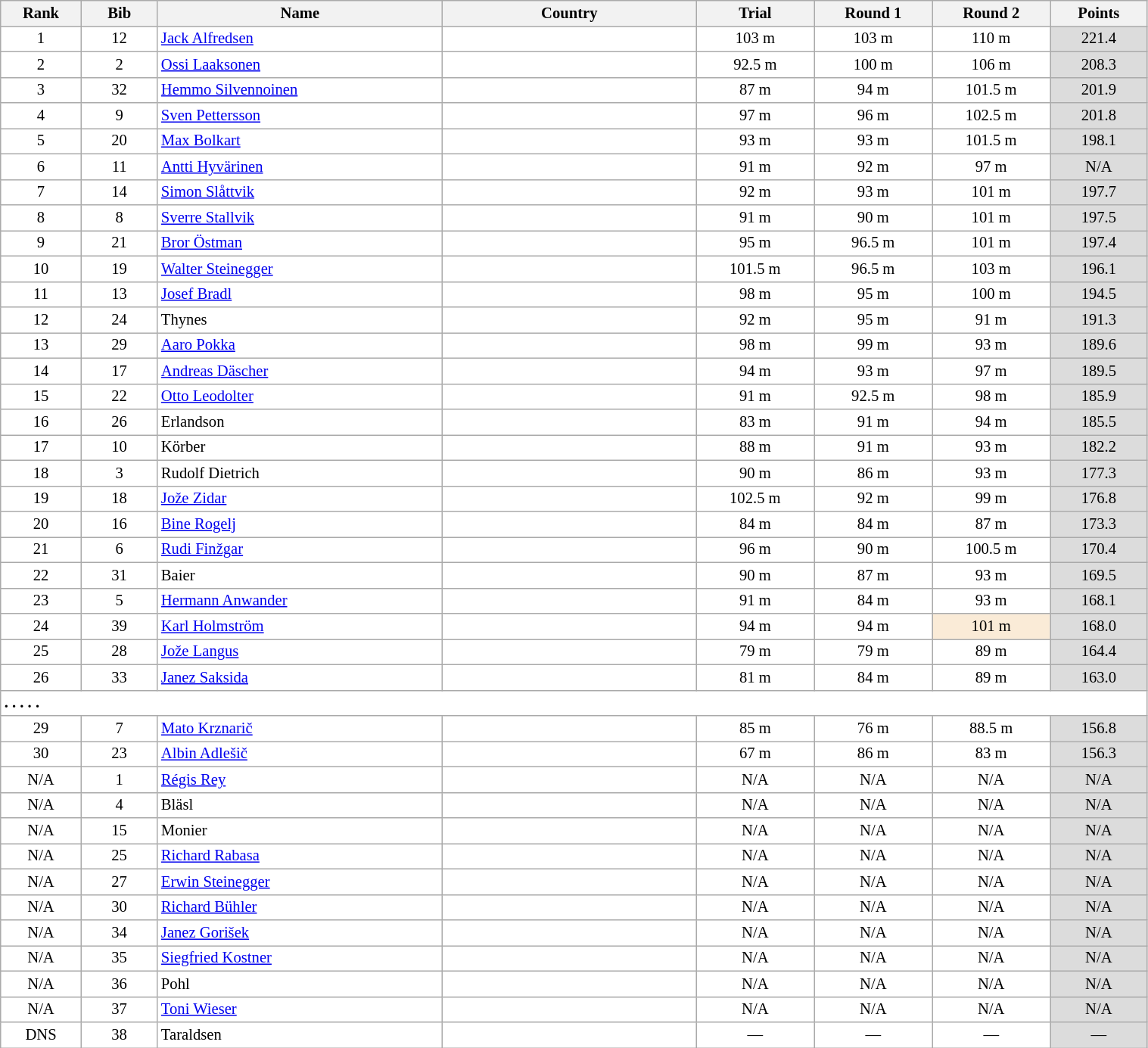<table class="wikitable sortable" style="background:#fff; font-size:86%; width:80%; line-height:16px; border:grey solid 1px; border-collapse:collapse;">
<tr>
<th width="30">Rank</th>
<th width="30">Bib</th>
<th width="130">Name</th>
<th width="115">Country</th>
<th width="50">Trial</th>
<th width="50">Round 1</th>
<th width="50">Round 2</th>
<th width="40">Points</th>
</tr>
<tr>
<td align=center>1</td>
<td align=center>12</td>
<td><a href='#'>Jack Alfredsen</a></td>
<td></td>
<td align=center>103 m</td>
<td align=center>103 m</td>
<td align=center>110 m</td>
<td align=center bgcolor=#DCDCDC>221.4</td>
</tr>
<tr>
<td align=center>2</td>
<td align=center>2</td>
<td><a href='#'>Ossi Laaksonen</a></td>
<td></td>
<td align=center>92.5 m</td>
<td align=center>100 m</td>
<td align=center>106 m</td>
<td align=center bgcolor=#DCDCDC>208.3</td>
</tr>
<tr>
<td align=center>3</td>
<td align=center>32</td>
<td><a href='#'>Hemmo Silvennoinen</a></td>
<td></td>
<td align=center>87 m</td>
<td align=center>94 m</td>
<td align=center>101.5 m</td>
<td align=center bgcolor=#DCDCDC>201.9</td>
</tr>
<tr>
<td align=center>4</td>
<td align=center>9</td>
<td><a href='#'>Sven Pettersson</a></td>
<td></td>
<td align=center>97 m</td>
<td align=center>96 m</td>
<td align=center>102.5 m</td>
<td align=center bgcolor=#DCDCDC>201.8</td>
</tr>
<tr>
<td align=center>5</td>
<td align=center>20</td>
<td><a href='#'>Max Bolkart</a></td>
<td></td>
<td align=center>93 m</td>
<td align=center>93 m</td>
<td align=center>101.5 m</td>
<td align=center bgcolor=#DCDCDC>198.1</td>
</tr>
<tr>
<td align=center>6</td>
<td align=center>11</td>
<td><a href='#'>Antti Hyvärinen</a></td>
<td></td>
<td align=center>91 m</td>
<td align=center>92 m</td>
<td align=center>97 m</td>
<td align=center bgcolor=#DCDCDC>N/A</td>
</tr>
<tr>
<td align=center>7</td>
<td align=center>14</td>
<td><a href='#'>Simon Slåttvik</a></td>
<td></td>
<td align=center>92 m</td>
<td align=center>93 m</td>
<td align=center>101 m</td>
<td align=center bgcolor=#DCDCDC>197.7</td>
</tr>
<tr>
<td align=center>8</td>
<td align=center>8</td>
<td><a href='#'>Sverre Stallvik</a></td>
<td></td>
<td align=center>91 m</td>
<td align=center>90 m</td>
<td align=center>101 m</td>
<td align=center bgcolor=#DCDCDC>197.5</td>
</tr>
<tr>
<td align=center>9</td>
<td align=center>21</td>
<td><a href='#'>Bror Östman</a></td>
<td></td>
<td align=center>95 m</td>
<td align=center>96.5 m</td>
<td align=center>101 m</td>
<td align=center bgcolor=#DCDCDC>197.4</td>
</tr>
<tr>
<td align=center>10</td>
<td align=center>19</td>
<td><a href='#'>Walter Steinegger</a></td>
<td></td>
<td align=center>101.5 m</td>
<td align=center>96.5 m</td>
<td align=center>103 m</td>
<td align=center bgcolor=#DCDCDC>196.1</td>
</tr>
<tr>
<td align=center>11</td>
<td align=center>13</td>
<td><a href='#'>Josef Bradl</a></td>
<td></td>
<td align=center>98 m</td>
<td align=center>95 m</td>
<td align=center>100 m</td>
<td align=center bgcolor=#DCDCDC>194.5</td>
</tr>
<tr>
<td align=center>12</td>
<td align=center>24</td>
<td>Thynes</td>
<td></td>
<td align=center>92 m</td>
<td align=center>95 m</td>
<td align=center>91 m</td>
<td align=center bgcolor=#DCDCDC>191.3</td>
</tr>
<tr>
<td align=center>13</td>
<td align=center>29</td>
<td><a href='#'>Aaro Pokka</a></td>
<td></td>
<td align=center>98 m</td>
<td align=center>99 m</td>
<td align=center>93 m</td>
<td align=center bgcolor=#DCDCDC>189.6</td>
</tr>
<tr>
<td align=center>14</td>
<td align=center>17</td>
<td><a href='#'>Andreas Däscher</a></td>
<td></td>
<td align=center>94 m</td>
<td align=center>93 m</td>
<td align=center>97 m</td>
<td align=center bgcolor=#DCDCDC>189.5</td>
</tr>
<tr>
<td align=center>15</td>
<td align=center>22</td>
<td><a href='#'>Otto Leodolter</a></td>
<td></td>
<td align=center>91 m</td>
<td align=center>92.5 m</td>
<td align=center>98 m</td>
<td align=center bgcolor=#DCDCDC>185.9</td>
</tr>
<tr>
<td align=center>16</td>
<td align=center>26</td>
<td>Erlandson</td>
<td></td>
<td align=center>83 m</td>
<td align=center>91 m</td>
<td align=center>94 m</td>
<td align=center bgcolor=#DCDCDC>185.5</td>
</tr>
<tr>
<td align=center>17</td>
<td align=center>10</td>
<td>Körber</td>
<td></td>
<td align=center>88 m</td>
<td align=center>91 m</td>
<td align=center>93 m</td>
<td align=center bgcolor=#DCDCDC>182.2</td>
</tr>
<tr>
<td align=center>18</td>
<td align=center>3</td>
<td>Rudolf Dietrich</td>
<td></td>
<td align=center>90 m</td>
<td align=center>86 m</td>
<td align=center>93 m</td>
<td align=center bgcolor=#DCDCDC>177.3</td>
</tr>
<tr>
<td align=center>19</td>
<td align=center>18</td>
<td><a href='#'>Jože Zidar</a></td>
<td></td>
<td align=center>102.5 m</td>
<td align=center>92 m</td>
<td align=center>99 m</td>
<td align=center bgcolor=#DCDCDC>176.8</td>
</tr>
<tr>
<td align=center>20</td>
<td align=center>16</td>
<td><a href='#'>Bine Rogelj</a></td>
<td></td>
<td align=center>84 m</td>
<td align=center>84 m</td>
<td align=center>87 m</td>
<td align=center bgcolor=#DCDCDC>173.3</td>
</tr>
<tr>
<td align=center>21</td>
<td align=center>6</td>
<td><a href='#'>Rudi Finžgar</a></td>
<td></td>
<td align=center>96 m</td>
<td align=center>90 m</td>
<td align=center>100.5 m</td>
<td align=center bgcolor=#DCDCDC>170.4</td>
</tr>
<tr>
<td align=center>22</td>
<td align=center>31</td>
<td>Baier</td>
<td></td>
<td align=center>90 m</td>
<td align=center>87 m</td>
<td align=center>93 m</td>
<td align=center bgcolor=#DCDCDC>169.5</td>
</tr>
<tr>
<td align=center>23</td>
<td align=center>5</td>
<td><a href='#'>Hermann Anwander</a></td>
<td></td>
<td align=center>91 m</td>
<td align=center>84 m</td>
<td align=center>93 m</td>
<td align=center bgcolor=#DCDCDC>168.1</td>
</tr>
<tr>
<td align=center>24</td>
<td align=center>39</td>
<td><a href='#'>Karl Holmström</a></td>
<td></td>
<td align=center>94 m</td>
<td align=center>94 m</td>
<td align=center bgcolor=#FAEBD7>101 m</td>
<td align=center bgcolor=#DCDCDC>168.0</td>
</tr>
<tr>
<td align=center>25</td>
<td align=center>28</td>
<td><a href='#'>Jože Langus</a></td>
<td></td>
<td align=center>79 m</td>
<td align=center>79 m</td>
<td align=center>89 m</td>
<td align=center bgcolor=#DCDCDC>164.4</td>
</tr>
<tr>
<td align=center>26</td>
<td align=center>33</td>
<td><a href='#'>Janez Saksida</a></td>
<td></td>
<td align=center>81 m</td>
<td align=center>84 m</td>
<td align=center>89 m</td>
<td align=center bgcolor=#DCDCDC>163.0</td>
</tr>
<tr>
<td colspan=9><strong>. . . . .</strong></td>
</tr>
<tr>
<td align=center>29</td>
<td align=center>7</td>
<td><a href='#'>Mato Krznarič</a></td>
<td></td>
<td align=center>85 m</td>
<td align=center>76 m</td>
<td align=center>88.5 m</td>
<td align=center bgcolor=#DCDCDC>156.8</td>
</tr>
<tr>
<td align=center>30</td>
<td align=center>23</td>
<td><a href='#'>Albin Adlešič</a></td>
<td></td>
<td align=center>67 m</td>
<td align=center>86 m</td>
<td align=center>83 m</td>
<td align=center bgcolor=#DCDCDC>156.3</td>
</tr>
<tr>
<td align=center>N/A</td>
<td align=center>1</td>
<td><a href='#'>Régis Rey</a></td>
<td></td>
<td align=center>N/A</td>
<td align=center>N/A</td>
<td align=center>N/A</td>
<td align=center bgcolor=#DCDCDC>N/A</td>
</tr>
<tr>
<td align=center>N/A</td>
<td align=center>4</td>
<td>Bläsl</td>
<td></td>
<td align=center>N/A</td>
<td align=center>N/A</td>
<td align=center>N/A</td>
<td align=center bgcolor=#DCDCDC>N/A</td>
</tr>
<tr>
<td align=center>N/A</td>
<td align=center>15</td>
<td>Monier</td>
<td></td>
<td align=center>N/A</td>
<td align=center>N/A</td>
<td align=center>N/A</td>
<td align=center bgcolor=#DCDCDC>N/A</td>
</tr>
<tr>
<td align=center>N/A</td>
<td align=center>25</td>
<td><a href='#'>Richard Rabasa</a></td>
<td></td>
<td align=center>N/A</td>
<td align=center>N/A</td>
<td align=center>N/A</td>
<td align=center bgcolor=#DCDCDC>N/A</td>
</tr>
<tr>
<td align=center>N/A</td>
<td align=center>27</td>
<td><a href='#'>Erwin Steinegger</a></td>
<td></td>
<td align=center>N/A</td>
<td align=center>N/A</td>
<td align=center>N/A</td>
<td align=center bgcolor=#DCDCDC>N/A</td>
</tr>
<tr>
<td align=center>N/A</td>
<td align=center>30</td>
<td><a href='#'>Richard Bühler</a></td>
<td></td>
<td align=center>N/A</td>
<td align=center>N/A</td>
<td align=center>N/A</td>
<td align=center bgcolor=#DCDCDC>N/A</td>
</tr>
<tr>
<td align=center>N/A</td>
<td align=center>34</td>
<td><a href='#'>Janez Gorišek</a></td>
<td></td>
<td align=center>N/A</td>
<td align=center>N/A</td>
<td align=center>N/A</td>
<td align=center bgcolor=#DCDCDC>N/A</td>
</tr>
<tr>
<td align=center>N/A</td>
<td align=center>35</td>
<td><a href='#'>Siegfried Kostner</a></td>
<td></td>
<td align=center>N/A</td>
<td align=center>N/A</td>
<td align=center>N/A</td>
<td align=center bgcolor=#DCDCDC>N/A</td>
</tr>
<tr>
<td align=center>N/A</td>
<td align=center>36</td>
<td>Pohl</td>
<td></td>
<td align=center>N/A</td>
<td align=center>N/A</td>
<td align=center>N/A</td>
<td align=center bgcolor=#DCDCDC>N/A</td>
</tr>
<tr>
<td align=center>N/A</td>
<td align=center>37</td>
<td><a href='#'>Toni Wieser</a></td>
<td></td>
<td align=center>N/A</td>
<td align=center>N/A</td>
<td align=center>N/A</td>
<td align=center bgcolor=#DCDCDC>N/A</td>
</tr>
<tr>
<td align=center>DNS</td>
<td align=center>38</td>
<td>Taraldsen</td>
<td></td>
<td align=center>—</td>
<td align=center>—</td>
<td align=center>—</td>
<td align=center bgcolor=#DCDCDC>—</td>
</tr>
</table>
